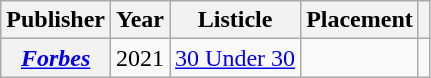<table class="wikitable plainrowheaders sortable" style="margin-right: 0;">
<tr>
<th scope="col">Publisher</th>
<th scope="col">Year</th>
<th scope="col">Listicle</th>
<th scope="col">Placement</th>
<th scope="col" class="unsortable"></th>
</tr>
<tr>
<th scope="row"><em><a href='#'>Forbes</a></em></th>
<td>2021</td>
<td><a href='#'>30 Under 30</a></td>
<td></td>
<td></td>
</tr>
</table>
